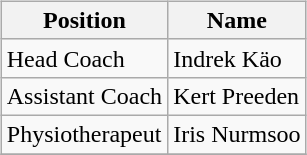<table>
<tr>
<td width="10"> </td>
<td valign="top"><br><table class="wikitable" style="text-align: center">
<tr>
<th>Position</th>
<th>Name</th>
</tr>
<tr>
<td align=left>Head Coach</td>
<td align=left> Indrek Käo</td>
</tr>
<tr>
<td align=left>Assistant Coach</td>
<td align=left> Kert Preeden</td>
</tr>
<tr>
<td align=left>Physiotherapeut</td>
<td align=left> Iris Nurmsoo</td>
</tr>
<tr>
</tr>
</table>
</td>
</tr>
</table>
